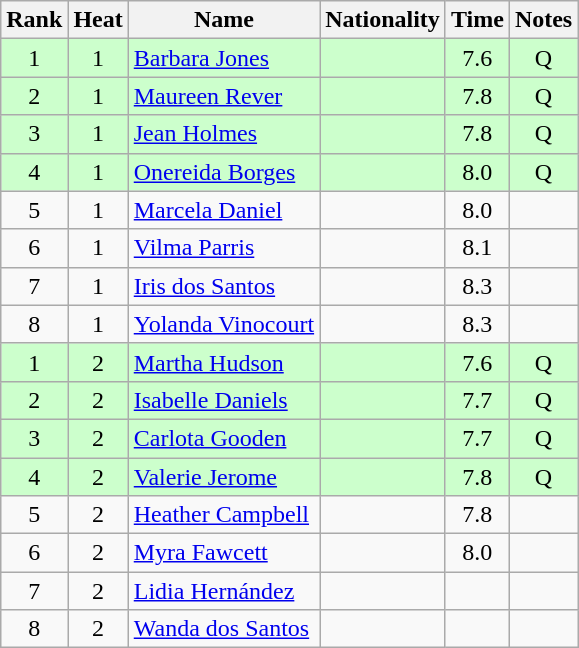<table class="wikitable sortable" style="text-align:center">
<tr>
<th>Rank</th>
<th>Heat</th>
<th>Name</th>
<th>Nationality</th>
<th>Time</th>
<th>Notes</th>
</tr>
<tr bgcolor=ccffcc>
<td>1</td>
<td>1</td>
<td align=left><a href='#'>Barbara Jones</a></td>
<td align=left></td>
<td>7.6</td>
<td>Q</td>
</tr>
<tr bgcolor=ccffcc>
<td>2</td>
<td>1</td>
<td align=left><a href='#'>Maureen Rever</a></td>
<td align=left></td>
<td>7.8</td>
<td>Q</td>
</tr>
<tr bgcolor=ccffcc>
<td>3</td>
<td>1</td>
<td align=left><a href='#'>Jean Holmes</a></td>
<td align=left></td>
<td>7.8</td>
<td>Q</td>
</tr>
<tr bgcolor=ccffcc>
<td>4</td>
<td>1</td>
<td align=left><a href='#'>Onereida Borges</a></td>
<td align=left></td>
<td>8.0</td>
<td>Q</td>
</tr>
<tr>
<td>5</td>
<td>1</td>
<td align=left><a href='#'>Marcela Daniel</a></td>
<td align=left></td>
<td>8.0</td>
<td></td>
</tr>
<tr>
<td>6</td>
<td>1</td>
<td align=left><a href='#'>Vilma Parris</a></td>
<td align=left></td>
<td>8.1</td>
<td></td>
</tr>
<tr>
<td>7</td>
<td>1</td>
<td align=left><a href='#'>Iris dos Santos</a></td>
<td align=left></td>
<td>8.3</td>
<td></td>
</tr>
<tr>
<td>8</td>
<td>1</td>
<td align=left><a href='#'>Yolanda Vinocourt</a></td>
<td align=left></td>
<td>8.3</td>
<td></td>
</tr>
<tr bgcolor=ccffcc>
<td>1</td>
<td>2</td>
<td align=left><a href='#'>Martha Hudson</a></td>
<td align=left></td>
<td>7.6</td>
<td>Q</td>
</tr>
<tr bgcolor=ccffcc>
<td>2</td>
<td>2</td>
<td align=left><a href='#'>Isabelle Daniels</a></td>
<td align=left></td>
<td>7.7</td>
<td>Q</td>
</tr>
<tr bgcolor=ccffcc>
<td>3</td>
<td>2</td>
<td align=left><a href='#'>Carlota Gooden</a></td>
<td align=left></td>
<td>7.7</td>
<td>Q</td>
</tr>
<tr bgcolor=ccffcc>
<td>4</td>
<td>2</td>
<td align=left><a href='#'>Valerie Jerome</a></td>
<td align=left></td>
<td>7.8</td>
<td>Q</td>
</tr>
<tr>
<td>5</td>
<td>2</td>
<td align=left><a href='#'>Heather Campbell</a></td>
<td align=left></td>
<td>7.8</td>
<td></td>
</tr>
<tr>
<td>6</td>
<td>2</td>
<td align=left><a href='#'>Myra Fawcett</a></td>
<td align=left></td>
<td>8.0</td>
<td></td>
</tr>
<tr>
<td>7</td>
<td>2</td>
<td align=left><a href='#'>Lidia Hernández</a></td>
<td align=left></td>
<td></td>
<td></td>
</tr>
<tr>
<td>8</td>
<td>2</td>
<td align=left><a href='#'>Wanda dos Santos</a></td>
<td align=left></td>
<td></td>
<td></td>
</tr>
</table>
